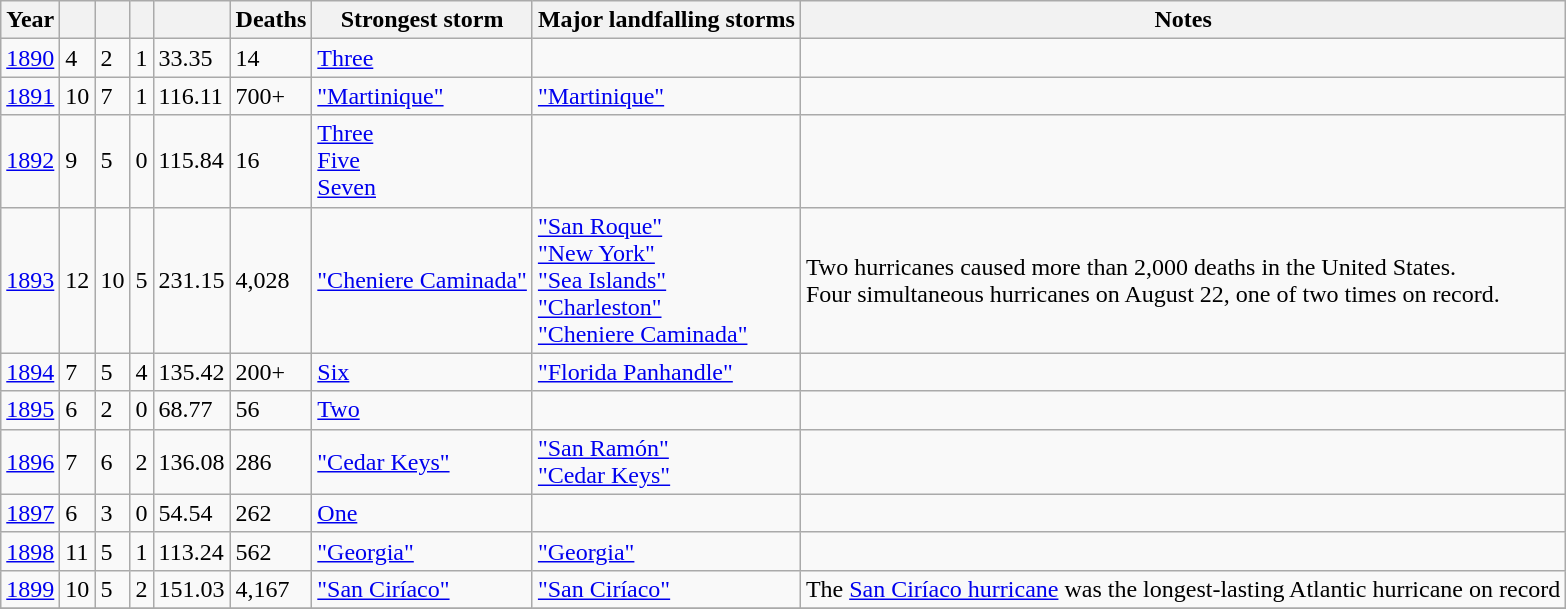<table class="wikitable sortable">
<tr>
<th>Year</th>
<th></th>
<th></th>
<th></th>
<th></th>
<th>Deaths</th>
<th>Strongest storm</th>
<th>Major landfalling storms</th>
<th>Notes</th>
</tr>
<tr>
<td><a href='#'>1890</a></td>
<td>4</td>
<td>2</td>
<td>1</td>
<td>33.35</td>
<td>14</td>
<td> <a href='#'>Three</a></td>
<td></td>
<td></td>
</tr>
<tr>
<td><a href='#'>1891</a></td>
<td>10</td>
<td>7</td>
<td>1</td>
<td>116.11</td>
<td>700+</td>
<td> <a href='#'>"Martinique"</a></td>
<td> <a href='#'>"Martinique"</a></td>
<td></td>
</tr>
<tr>
<td><a href='#'>1892</a></td>
<td>9</td>
<td>5</td>
<td>0</td>
<td>115.84</td>
<td>16</td>
<td> <a href='#'>Three</a><br> <a href='#'>Five</a><br> <a href='#'>Seven</a></td>
<td></td>
<td></td>
</tr>
<tr>
<td><a href='#'>1893</a></td>
<td>12</td>
<td>10</td>
<td>5</td>
<td>231.15</td>
<td>4,028</td>
<td> <a href='#'>"Cheniere Caminada"</a></td>
<td> <a href='#'>"San Roque"</a><br> <a href='#'>"New York"</a><br> <a href='#'>"Sea Islands"</a><br> <a href='#'>"Charleston"</a><br> <a href='#'>"Cheniere Caminada"</a></td>
<td>Two hurricanes caused more than 2,000 deaths in the United States.<br>Four simultaneous hurricanes on August 22, one of two times on record.</td>
</tr>
<tr>
<td><a href='#'>1894</a></td>
<td>7</td>
<td>5</td>
<td>4</td>
<td>135.42</td>
<td>200+</td>
<td> <a href='#'>Six</a></td>
<td> <a href='#'>"Florida Panhandle"</a></td>
<td></td>
</tr>
<tr>
<td><a href='#'>1895</a></td>
<td>6</td>
<td>2</td>
<td>0</td>
<td>68.77</td>
<td>56</td>
<td> <a href='#'>Two</a></td>
<td></td>
<td></td>
</tr>
<tr>
<td><a href='#'>1896</a></td>
<td>7</td>
<td>6</td>
<td>2</td>
<td>136.08</td>
<td>286</td>
<td> <a href='#'>"Cedar Keys"</a></td>
<td> <a href='#'>"San Ramón"</a><br> <a href='#'>"Cedar Keys"</a></td>
<td></td>
</tr>
<tr>
<td><a href='#'>1897</a></td>
<td>6</td>
<td>3</td>
<td>0</td>
<td>54.54</td>
<td>262</td>
<td> <a href='#'>One</a></td>
<td></td>
<td></td>
</tr>
<tr>
<td><a href='#'>1898</a></td>
<td>11</td>
<td>5</td>
<td>1</td>
<td>113.24</td>
<td>562</td>
<td> <a href='#'>"Georgia"</a></td>
<td> <a href='#'>"Georgia"</a></td>
<td></td>
</tr>
<tr>
<td><a href='#'>1899</a></td>
<td>10</td>
<td>5</td>
<td>2</td>
<td>151.03</td>
<td>4,167</td>
<td> <a href='#'>"San Ciríaco"</a></td>
<td> <a href='#'>"San Ciríaco"</a></td>
<td>The <a href='#'>San Ciríaco hurricane</a> was the longest-lasting Atlantic hurricane on record</td>
</tr>
<tr>
</tr>
</table>
